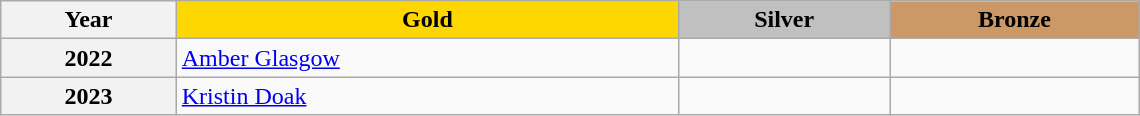<table class="wikitable sortable" style="width: 760px;">
<tr>
<th scope=col>Year</th>
<th scope=col style="background-color:Gold">Gold</th>
<th scope=col style="background-color:Silver">Silver</th>
<th scope=col style="background-color:#cc9966">Bronze</th>
</tr>
<tr>
<th>2022</th>
<td><a href='#'>Amber Glasgow</a></td>
<td></td>
<td></td>
</tr>
<tr>
<th>2023</th>
<td><a href='#'>Kristin Doak</a></td>
<td></td>
<td></td>
</tr>
</table>
